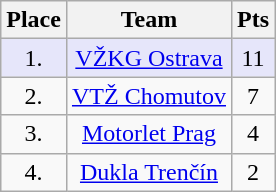<table class="wikitable">
<tr>
<th>Place</th>
<th>Team</th>
<th>Pts</th>
</tr>
<tr align="center" bgcolor="#e6e6fa">
<td>1.</td>
<td><a href='#'>VŽKG Ostrava</a></td>
<td>11</td>
</tr>
<tr align="center">
<td>2.</td>
<td><a href='#'>VTŽ Chomutov</a></td>
<td>7</td>
</tr>
<tr align="center">
<td>3.</td>
<td><a href='#'>Motorlet Prag</a></td>
<td>4</td>
</tr>
<tr align="center">
<td>4.</td>
<td><a href='#'>Dukla Trenčín</a></td>
<td>2</td>
</tr>
</table>
